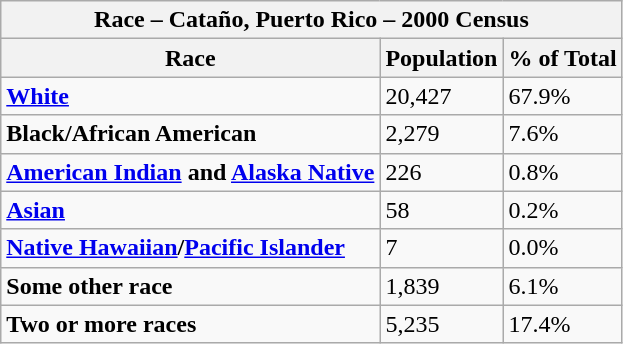<table class="wikitable">
<tr>
<th colspan=3>Race – Cataño, Puerto Rico – 2000 Census</th>
</tr>
<tr ---->
<th>Race</th>
<th>Population</th>
<th>% of Total</th>
</tr>
<tr ---->
<td><strong><a href='#'>White</a></strong></td>
<td>20,427</td>
<td>67.9%</td>
</tr>
<tr ---->
<td><strong>Black/African American</strong></td>
<td>2,279</td>
<td>7.6%</td>
</tr>
<tr ---->
<td><strong><a href='#'>American Indian</a> and <a href='#'>Alaska Native</a></strong></td>
<td>226</td>
<td>0.8%</td>
</tr>
<tr ---->
<td><strong><a href='#'>Asian</a></strong></td>
<td>58</td>
<td>0.2%</td>
</tr>
<tr ---->
<td><strong><a href='#'>Native Hawaiian</a>/<a href='#'>Pacific Islander</a></strong></td>
<td>7</td>
<td>0.0%</td>
</tr>
<tr ---->
<td><strong>Some other race</strong></td>
<td>1,839</td>
<td>6.1%</td>
</tr>
<tr ---->
<td><strong>Two or more races</strong></td>
<td>5,235</td>
<td>17.4%</td>
</tr>
</table>
